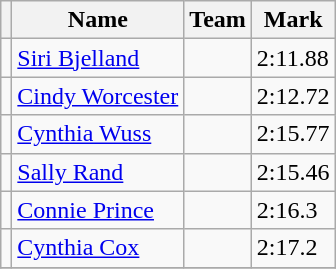<table class=wikitable>
<tr>
<th></th>
<th>Name</th>
<th>Team</th>
<th>Mark</th>
</tr>
<tr>
<td></td>
<td><a href='#'>Siri Bjelland</a></td>
<td></td>
<td>2:11.88</td>
</tr>
<tr>
<td></td>
<td><a href='#'>Cindy Worcester</a></td>
<td></td>
<td>2:12.72</td>
</tr>
<tr>
<td></td>
<td><a href='#'>Cynthia Wuss</a></td>
<td></td>
<td>2:15.77</td>
</tr>
<tr>
<td></td>
<td><a href='#'>Sally Rand</a></td>
<td></td>
<td>2:15.46</td>
</tr>
<tr>
<td></td>
<td><a href='#'>Connie Prince</a></td>
<td></td>
<td>2:16.3</td>
</tr>
<tr>
<td></td>
<td><a href='#'>Cynthia Cox</a></td>
<td></td>
<td>2:17.2</td>
</tr>
<tr>
</tr>
</table>
